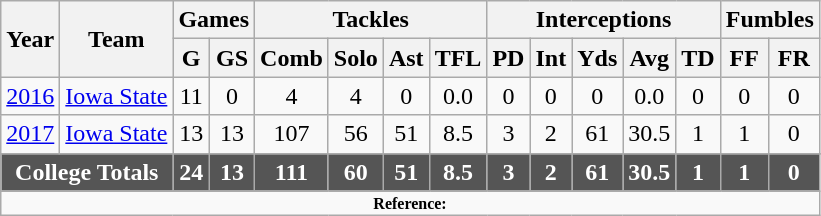<table class="wikitable" style="text-align:center;">
<tr>
<th rowspan="2">Year</th>
<th rowspan="2">Team</th>
<th colspan="2">Games</th>
<th colspan="4">Tackles</th>
<th colspan="5">Interceptions</th>
<th colspan="2">Fumbles</th>
</tr>
<tr>
<th>G</th>
<th>GS</th>
<th>Comb</th>
<th>Solo</th>
<th>Ast</th>
<th>TFL</th>
<th>PD</th>
<th>Int</th>
<th>Yds</th>
<th>Avg</th>
<th>TD</th>
<th>FF</th>
<th>FR</th>
</tr>
<tr>
<td><a href='#'>2016</a></td>
<td><a href='#'>Iowa State</a></td>
<td>11</td>
<td>0</td>
<td>4</td>
<td>4</td>
<td>0</td>
<td>0.0</td>
<td>0</td>
<td>0</td>
<td>0</td>
<td>0.0</td>
<td>0</td>
<td>0</td>
<td>0</td>
</tr>
<tr>
<td><a href='#'>2017</a></td>
<td><a href='#'>Iowa State</a></td>
<td>13</td>
<td>13</td>
<td>107</td>
<td>56</td>
<td>51</td>
<td>8.5</td>
<td>3</td>
<td>2</td>
<td>61</td>
<td>30.5</td>
<td>1</td>
<td>1</td>
<td>0</td>
</tr>
<tr>
</tr>
<tr style="background:#555; font-weight:bold; color:white;">
<td colspan=2>College Totals</td>
<td>24</td>
<td>13</td>
<td>111</td>
<td>60</td>
<td>51</td>
<td>8.5</td>
<td>3</td>
<td>2</td>
<td>61</td>
<td>30.5</td>
<td>1</td>
<td>1</td>
<td>0</td>
</tr>
<tr>
<td colspan="16"  style="font-size:8pt; text-align:center;"><strong>Reference:</strong></td>
</tr>
</table>
